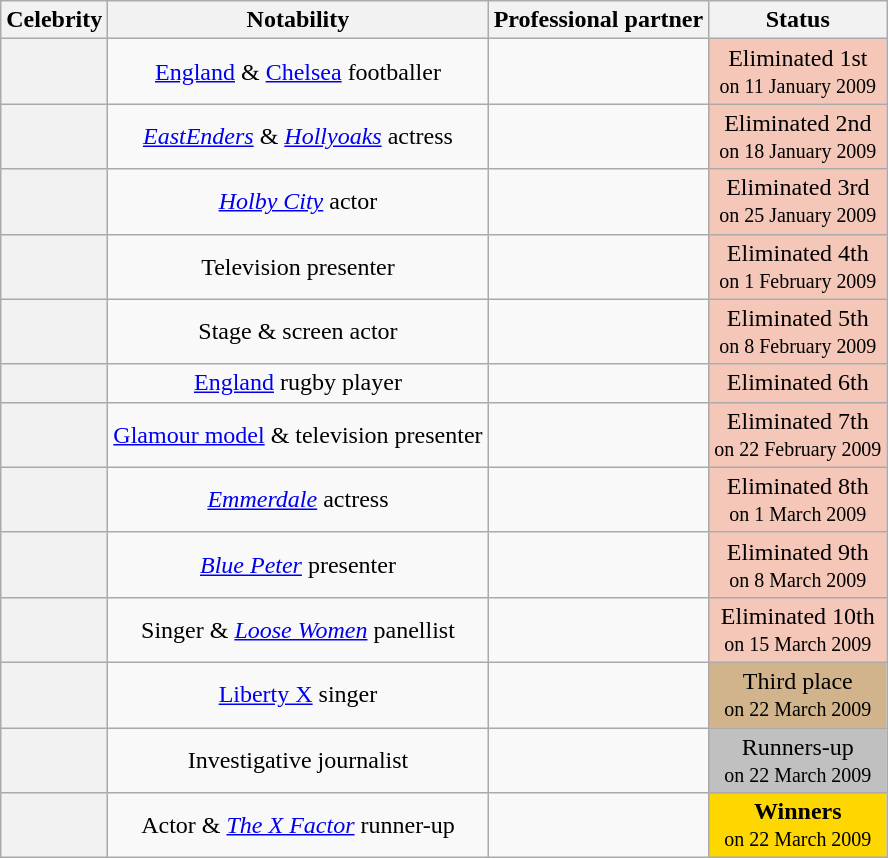<table class="wikitable sortable" style="text-align:center;">
<tr>
<th scope="col">Celebrity</th>
<th scope="col" class="unsortable">Notability</th>
<th scope="col">Professional partner</th>
<th scope="col">Status</th>
</tr>
<tr>
<th scope="row"></th>
<td><a href='#'>England</a> & <a href='#'>Chelsea</a> footballer</td>
<td></td>
<td bgcolor="f4c7b8">Eliminated 1st<br><small>on 11 January 2009</small></td>
</tr>
<tr>
<th scope="row"></th>
<td><em><a href='#'>EastEnders</a></em> & <em><a href='#'>Hollyoaks</a></em> actress</td>
<td></td>
<td bgcolor="f4c7b8">Eliminated 2nd<br><small>on 18 January 2009</small></td>
</tr>
<tr>
<th scope="row"></th>
<td><em><a href='#'>Holby City</a></em> actor</td>
<td></td>
<td bgcolor="f4c7b8">Eliminated 3rd<br><small>on 25 January 2009</small></td>
</tr>
<tr>
<th scope="row"></th>
<td>Television presenter</td>
<td></td>
<td bgcolor="f4c7b8">Eliminated 4th<br><small>on 1 February 2009</small></td>
</tr>
<tr>
<th scope="row"></th>
<td>Stage & screen actor</td>
<td></td>
<td bgcolor="f4c7b8">Eliminated 5th<br><small>on 8 February 2009</small></td>
</tr>
<tr>
<th scope="row"></th>
<td><a href='#'>England</a> rugby player</td>
<td></td>
<td bgcolor="f4c7b8">Eliminated 6th<br><small></small></td>
</tr>
<tr>
<th scope="row"></th>
<td><a href='#'>Glamour model</a> & television presenter</td>
<td></td>
<td bgcolor="f4c7b8">Eliminated 7th<br><small>on 22 February 2009</small></td>
</tr>
<tr>
<th scope="row"></th>
<td><em><a href='#'>Emmerdale</a></em> actress</td>
<td></td>
<td bgcolor="f4c7b8">Eliminated 8th<br><small>on 1 March 2009</small></td>
</tr>
<tr>
<th scope="row"></th>
<td><em><a href='#'>Blue Peter</a></em> presenter</td>
<td></td>
<td bgcolor="f4c7b8">Eliminated 9th<br><small>on 8 March 2009</small></td>
</tr>
<tr>
<th scope="row"></th>
<td>Singer & <em><a href='#'>Loose Women</a></em> panellist</td>
<td></td>
<td bgcolor="f4c7b8">Eliminated 10th<br><small>on 15 March 2009</small></td>
</tr>
<tr>
<th scope="row"></th>
<td><a href='#'>Liberty X</a> singer</td>
<td></td>
<td bgcolor="tan">Third place<br><small>on 22 March 2009</small></td>
</tr>
<tr>
<th scope="row"></th>
<td>Investigative journalist</td>
<td></td>
<td bgcolor="silver">Runners-up<br><small>on 22 March 2009</small></td>
</tr>
<tr>
<th scope="row"></th>
<td>Actor & <em><a href='#'>The X Factor</a></em> runner-up</td>
<td></td>
<td bgcolor="gold"><strong>Winners</strong><br><small>on 22 March 2009</small></td>
</tr>
</table>
